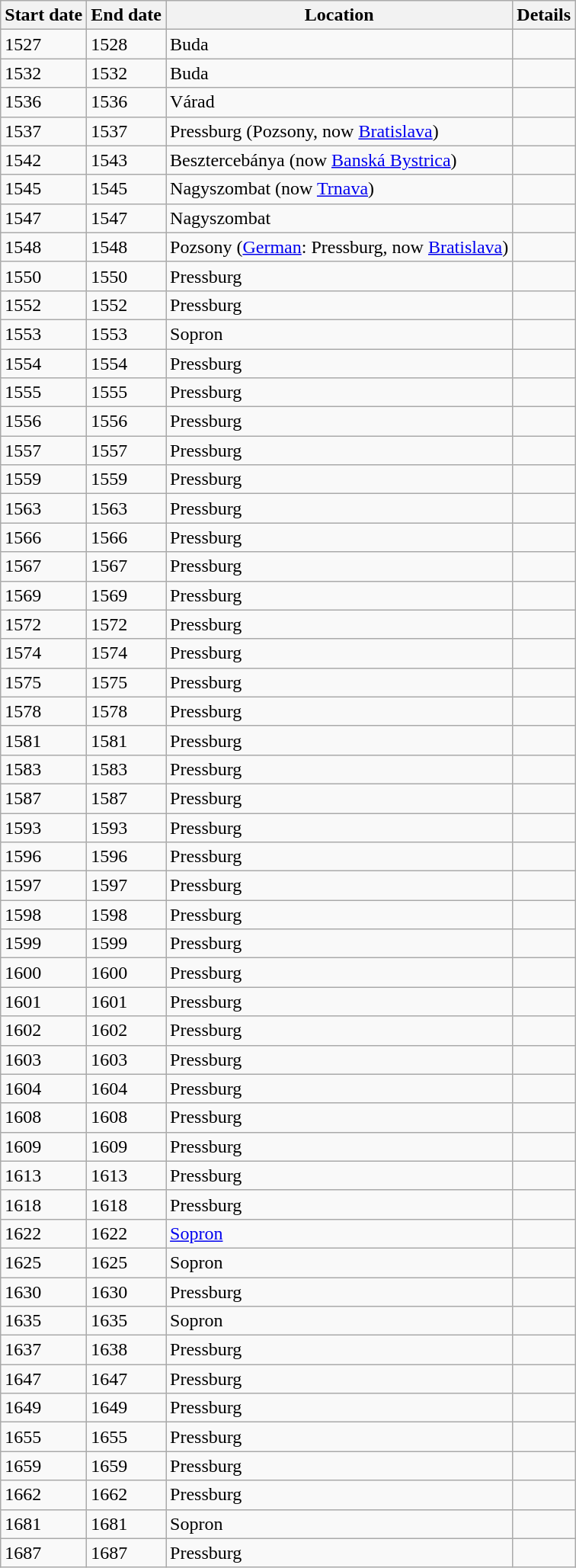<table class="wikitable">
<tr>
<th>Start date</th>
<th>End date</th>
<th>Location</th>
<th>Details</th>
</tr>
<tr>
<td>1527</td>
<td>1528</td>
<td>Buda</td>
<td></td>
</tr>
<tr>
<td>1532</td>
<td>1532</td>
<td>Buda</td>
<td></td>
</tr>
<tr>
<td>1536</td>
<td>1536</td>
<td>Várad</td>
<td></td>
</tr>
<tr>
<td>1537</td>
<td>1537</td>
<td>Pressburg (Pozsony, now <a href='#'>Bratislava</a>)</td>
<td></td>
</tr>
<tr>
<td>1542</td>
<td>1543</td>
<td>Besztercebánya (now <a href='#'>Banská Bystrica</a>)</td>
<td></td>
</tr>
<tr>
<td>1545</td>
<td>1545</td>
<td>Nagyszombat (now <a href='#'>Trnava</a>)</td>
<td></td>
</tr>
<tr>
<td>1547</td>
<td>1547</td>
<td>Nagyszombat</td>
<td></td>
</tr>
<tr>
<td>1548</td>
<td>1548</td>
<td>Pozsony (<a href='#'>German</a>: Pressburg, now <a href='#'>Bratislava</a>)</td>
<td></td>
</tr>
<tr>
<td>1550</td>
<td>1550</td>
<td>Pressburg</td>
<td></td>
</tr>
<tr>
<td>1552</td>
<td>1552</td>
<td>Pressburg</td>
<td></td>
</tr>
<tr>
<td>1553</td>
<td>1553</td>
<td>Sopron</td>
<td></td>
</tr>
<tr>
<td>1554</td>
<td>1554</td>
<td>Pressburg</td>
<td></td>
</tr>
<tr>
<td>1555</td>
<td>1555</td>
<td>Pressburg</td>
<td></td>
</tr>
<tr>
<td>1556</td>
<td>1556</td>
<td>Pressburg</td>
<td></td>
</tr>
<tr>
<td>1557</td>
<td>1557</td>
<td>Pressburg</td>
<td></td>
</tr>
<tr>
<td>1559</td>
<td>1559</td>
<td>Pressburg</td>
<td></td>
</tr>
<tr>
<td>1563</td>
<td>1563</td>
<td>Pressburg</td>
<td></td>
</tr>
<tr>
<td>1566</td>
<td>1566</td>
<td>Pressburg</td>
<td></td>
</tr>
<tr>
<td>1567</td>
<td>1567</td>
<td>Pressburg</td>
<td></td>
</tr>
<tr>
<td>1569</td>
<td>1569</td>
<td>Pressburg</td>
<td></td>
</tr>
<tr>
<td>1572</td>
<td>1572</td>
<td>Pressburg</td>
<td></td>
</tr>
<tr>
<td>1574</td>
<td>1574</td>
<td>Pressburg</td>
<td></td>
</tr>
<tr>
<td>1575</td>
<td>1575</td>
<td>Pressburg</td>
<td></td>
</tr>
<tr>
<td>1578</td>
<td>1578</td>
<td>Pressburg</td>
<td></td>
</tr>
<tr>
<td>1581</td>
<td>1581</td>
<td>Pressburg</td>
<td></td>
</tr>
<tr>
<td>1583</td>
<td>1583</td>
<td>Pressburg</td>
<td></td>
</tr>
<tr>
<td>1587</td>
<td>1587</td>
<td>Pressburg</td>
<td></td>
</tr>
<tr>
<td>1593</td>
<td>1593</td>
<td>Pressburg</td>
<td></td>
</tr>
<tr>
<td>1596</td>
<td>1596</td>
<td>Pressburg</td>
<td></td>
</tr>
<tr>
<td>1597</td>
<td>1597</td>
<td>Pressburg</td>
<td></td>
</tr>
<tr>
<td>1598</td>
<td>1598</td>
<td>Pressburg</td>
<td></td>
</tr>
<tr>
<td>1599</td>
<td>1599</td>
<td>Pressburg</td>
<td></td>
</tr>
<tr>
<td>1600</td>
<td>1600</td>
<td>Pressburg</td>
<td></td>
</tr>
<tr>
<td>1601</td>
<td>1601</td>
<td>Pressburg</td>
<td></td>
</tr>
<tr>
<td>1602</td>
<td>1602</td>
<td>Pressburg</td>
<td></td>
</tr>
<tr>
<td>1603</td>
<td>1603</td>
<td>Pressburg</td>
<td></td>
</tr>
<tr>
<td>1604</td>
<td>1604</td>
<td>Pressburg</td>
<td></td>
</tr>
<tr>
<td>1608</td>
<td>1608</td>
<td>Pressburg</td>
<td></td>
</tr>
<tr>
<td>1609</td>
<td>1609</td>
<td>Pressburg</td>
<td></td>
</tr>
<tr>
<td>1613</td>
<td>1613</td>
<td>Pressburg</td>
<td></td>
</tr>
<tr>
<td>1618</td>
<td>1618</td>
<td>Pressburg</td>
<td></td>
</tr>
<tr>
<td>1622</td>
<td>1622</td>
<td><a href='#'>Sopron</a></td>
<td></td>
</tr>
<tr>
<td>1625</td>
<td>1625</td>
<td>Sopron</td>
<td></td>
</tr>
<tr>
<td>1630</td>
<td>1630</td>
<td>Pressburg</td>
<td></td>
</tr>
<tr>
<td>1635</td>
<td>1635</td>
<td>Sopron</td>
<td></td>
</tr>
<tr>
<td>1637</td>
<td>1638</td>
<td>Pressburg</td>
<td></td>
</tr>
<tr>
<td>1647</td>
<td>1647</td>
<td>Pressburg</td>
<td></td>
</tr>
<tr>
<td>1649</td>
<td>1649</td>
<td>Pressburg</td>
<td></td>
</tr>
<tr>
<td>1655</td>
<td>1655</td>
<td>Pressburg</td>
<td></td>
</tr>
<tr>
<td>1659</td>
<td>1659</td>
<td>Pressburg</td>
<td></td>
</tr>
<tr>
<td>1662</td>
<td>1662</td>
<td>Pressburg</td>
<td></td>
</tr>
<tr>
<td>1681</td>
<td>1681</td>
<td>Sopron</td>
<td></td>
</tr>
<tr>
<td>1687</td>
<td>1687</td>
<td>Pressburg</td>
<td></td>
</tr>
</table>
